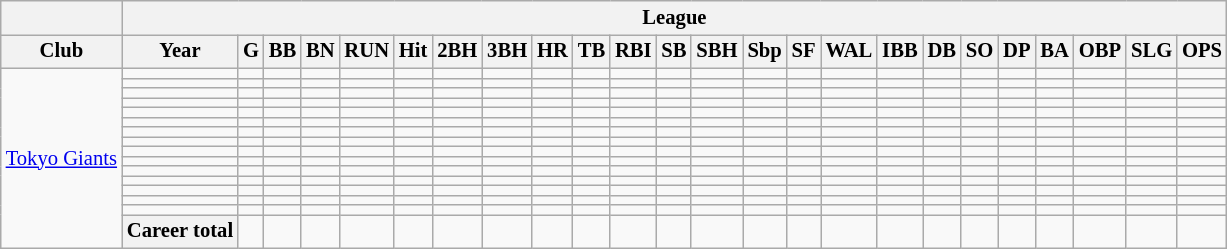<table class="wikitable" style="text-align:center;font-size:86%;">
<tr>
<th></th>
<th colspan="25">League</th>
</tr>
<tr>
<th>Club</th>
<th>Year</th>
<th>G</th>
<th>BB</th>
<th>BN</th>
<th>RUN</th>
<th>Hit</th>
<th>2BH</th>
<th>3BH</th>
<th>HR</th>
<th>TB</th>
<th>RBI</th>
<th>SB</th>
<th>SBH</th>
<th>Sbp</th>
<th>SF</th>
<th>WAL</th>
<th>IBB</th>
<th>DB</th>
<th>SO</th>
<th>DP</th>
<th>BA</th>
<th>OBP</th>
<th>SLG</th>
<th>OPS</th>
</tr>
<tr>
<td rowspan="25"><a href='#'>Tokyo Giants</a></td>
<td></td>
<td></td>
<td></td>
<td></td>
<td></td>
<td></td>
<td></td>
<td></td>
<td></td>
<td></td>
<td></td>
<td></td>
<td></td>
<td></td>
<td></td>
<td></td>
<td></td>
<td></td>
<td></td>
<td></td>
<td></td>
<td></td>
<td></td>
<td></td>
</tr>
<tr>
<td></td>
<td></td>
<td></td>
<td></td>
<td></td>
<td></td>
<td></td>
<td></td>
<td></td>
<td></td>
<td></td>
<td></td>
<td></td>
<td></td>
<td></td>
<td></td>
<td></td>
<td></td>
<td></td>
<td></td>
<td></td>
<td></td>
<td></td>
<td></td>
</tr>
<tr>
<td></td>
<td></td>
<td></td>
<td></td>
<td></td>
<td></td>
<td></td>
<td></td>
<td></td>
<td></td>
<td></td>
<td></td>
<td></td>
<td></td>
<td></td>
<td></td>
<td></td>
<td></td>
<td></td>
<td></td>
<td></td>
<td></td>
<td></td>
<td></td>
</tr>
<tr>
<td></td>
<td></td>
<td></td>
<td></td>
<td></td>
<td></td>
<td></td>
<td></td>
<td></td>
<td></td>
<td></td>
<td></td>
<td></td>
<td></td>
<td></td>
<td></td>
<td></td>
<td></td>
<td></td>
<td></td>
<td></td>
<td></td>
<td></td>
<td></td>
</tr>
<tr>
<td></td>
<td></td>
<td></td>
<td></td>
<td></td>
<td></td>
<td></td>
<td></td>
<td></td>
<td></td>
<td></td>
<td></td>
<td></td>
<td></td>
<td></td>
<td></td>
<td></td>
<td></td>
<td></td>
<td></td>
<td></td>
<td></td>
<td></td>
<td></td>
</tr>
<tr>
<td></td>
<td></td>
<td></td>
<td></td>
<td></td>
<td></td>
<td></td>
<td></td>
<td></td>
<td></td>
<td></td>
<td></td>
<td></td>
<td></td>
<td></td>
<td></td>
<td></td>
<td></td>
<td></td>
<td></td>
<td></td>
<td></td>
<td></td>
<td></td>
</tr>
<tr>
<td></td>
<td></td>
<td></td>
<td></td>
<td></td>
<td></td>
<td></td>
<td></td>
<td></td>
<td></td>
<td></td>
<td></td>
<td></td>
<td></td>
<td></td>
<td></td>
<td></td>
<td></td>
<td></td>
<td></td>
<td></td>
<td></td>
<td></td>
<td></td>
</tr>
<tr>
<td></td>
<td></td>
<td></td>
<td></td>
<td></td>
<td></td>
<td></td>
<td></td>
<td></td>
<td></td>
<td></td>
<td></td>
<td></td>
<td></td>
<td></td>
<td></td>
<td></td>
<td></td>
<td></td>
<td></td>
<td></td>
<td></td>
<td></td>
<td></td>
</tr>
<tr>
<td></td>
<td></td>
<td></td>
<td></td>
<td></td>
<td></td>
<td></td>
<td></td>
<td></td>
<td></td>
<td></td>
<td></td>
<td></td>
<td></td>
<td></td>
<td></td>
<td></td>
<td></td>
<td></td>
<td></td>
<td></td>
<td></td>
<td></td>
<td></td>
</tr>
<tr>
<td></td>
<td></td>
<td></td>
<td></td>
<td></td>
<td></td>
<td></td>
<td></td>
<td></td>
<td></td>
<td></td>
<td></td>
<td></td>
<td></td>
<td></td>
<td></td>
<td></td>
<td></td>
<td></td>
<td></td>
<td></td>
<td></td>
<td></td>
<td></td>
</tr>
<tr>
<td></td>
<td></td>
<td></td>
<td></td>
<td></td>
<td></td>
<td></td>
<td></td>
<td></td>
<td></td>
<td></td>
<td></td>
<td></td>
<td></td>
<td></td>
<td></td>
<td></td>
<td></td>
<td></td>
<td></td>
<td></td>
<td></td>
<td></td>
<td></td>
</tr>
<tr>
<td></td>
<td></td>
<td></td>
<td></td>
<td></td>
<td></td>
<td></td>
<td></td>
<td></td>
<td></td>
<td></td>
<td></td>
<td></td>
<td></td>
<td></td>
<td></td>
<td></td>
<td></td>
<td></td>
<td></td>
<td></td>
<td></td>
<td></td>
<td></td>
</tr>
<tr>
<td></td>
<td></td>
<td></td>
<td></td>
<td></td>
<td></td>
<td></td>
<td></td>
<td></td>
<td></td>
<td></td>
<td></td>
<td></td>
<td></td>
<td></td>
<td></td>
<td></td>
<td></td>
<td></td>
<td></td>
<td></td>
<td></td>
<td></td>
<td></td>
</tr>
<tr>
<td></td>
<td></td>
<td></td>
<td></td>
<td></td>
<td></td>
<td></td>
<td></td>
<td></td>
<td></td>
<td></td>
<td></td>
<td></td>
<td></td>
<td></td>
<td></td>
<td></td>
<td></td>
<td></td>
<td></td>
<td></td>
<td></td>
<td></td>
<td></td>
</tr>
<tr>
<td></td>
<td></td>
<td></td>
<td></td>
<td></td>
<td></td>
<td></td>
<td></td>
<td></td>
<td></td>
<td></td>
<td></td>
<td></td>
<td></td>
<td></td>
<td></td>
<td></td>
<td></td>
<td></td>
<td></td>
<td></td>
<td></td>
<td></td>
<td></td>
</tr>
<tr>
<th colspan="1">Career total</th>
<td></td>
<td></td>
<td></td>
<td></td>
<td></td>
<td></td>
<td></td>
<td></td>
<td></td>
<td></td>
<td></td>
<td></td>
<td></td>
<td></td>
<td></td>
<td></td>
<td></td>
<td></td>
<td></td>
<td></td>
<td></td>
<td></td>
<td></td>
</tr>
</table>
